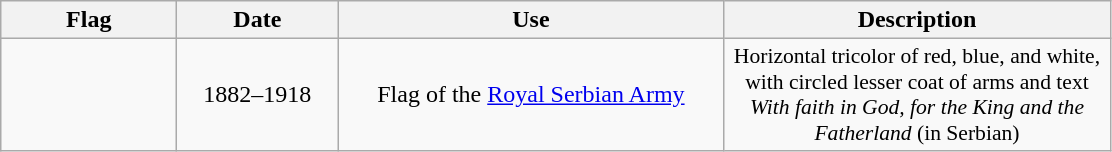<table class="wikitable" style="text-align:center">
<tr>
<th style="width:110px;">Flag</th>
<th style="width:100px;">Date</th>
<th style="width:250px;">Use</th>
<th style="width:250px;">Description</th>
</tr>
<tr>
<td></td>
<td>1882–1918</td>
<td>Flag of the <a href='#'>Royal Serbian Army</a></td>
<td style=font-size:90%;>Horizontal tricolor of red, blue, and white, with circled lesser coat of arms and text <em>With faith in God, for the King and the Fatherland</em> (in Serbian)</td>
</tr>
</table>
